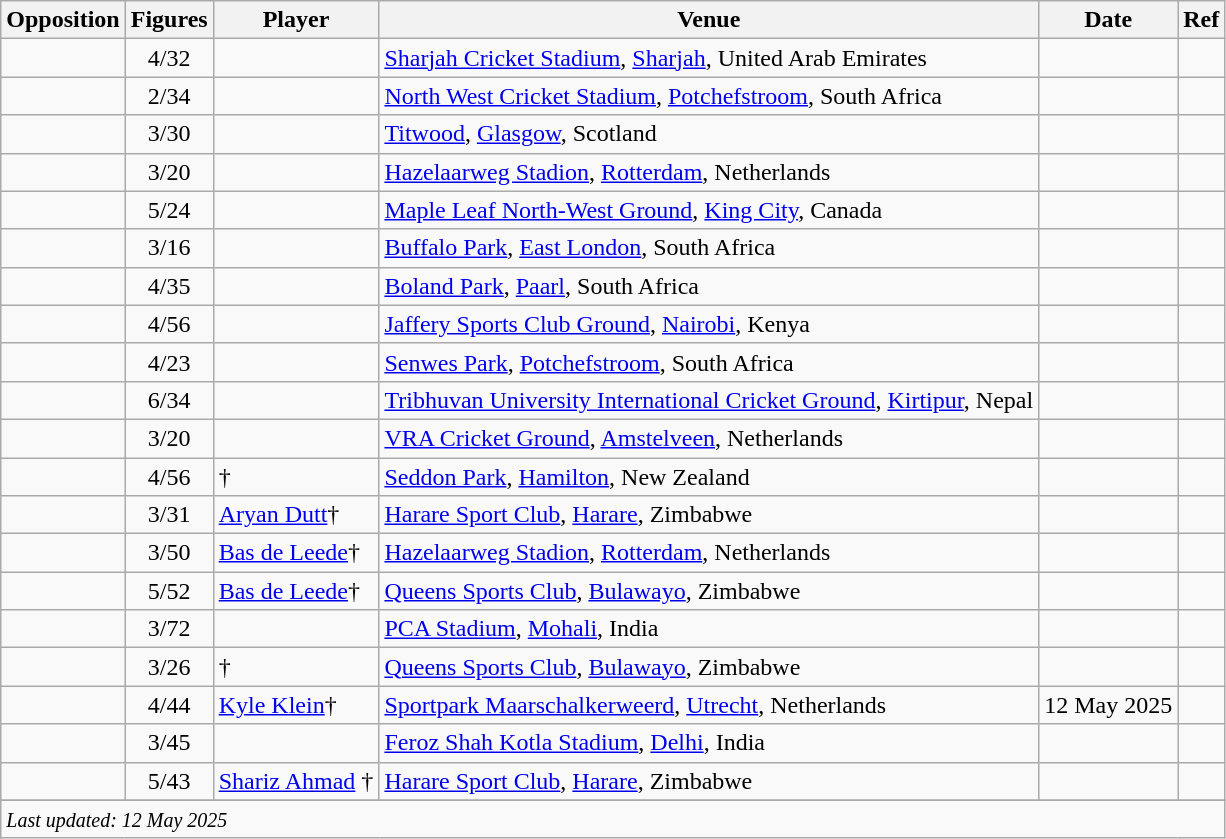<table class="wikitable sortable">
<tr>
<th scope=col>Opposition</th>
<th scope=col>Figures</th>
<th scope=col>Player</th>
<th scope=col>Venue</th>
<th scope=col>Date</th>
<th scope=col>Ref</th>
</tr>
<tr>
<td></td>
<td scope=row style=text-align:center;>4/32</td>
<td></td>
<td><a href='#'>Sharjah Cricket Stadium</a>, <a href='#'>Sharjah</a>, United Arab Emirates</td>
<td></td>
<td></td>
</tr>
<tr>
<td></td>
<td scope=row style=text-align:center;>2/34</td>
<td></td>
<td><a href='#'>North West Cricket Stadium</a>, <a href='#'>Potchefstroom</a>, South Africa</td>
<td> </td>
<td></td>
</tr>
<tr>
<td></td>
<td scope=row style=text-align:center;>3/30</td>
<td></td>
<td><a href='#'>Titwood</a>, <a href='#'>Glasgow</a>, Scotland</td>
<td></td>
<td></td>
</tr>
<tr>
<td></td>
<td scope=row style=text-align:center;>3/20</td>
<td></td>
<td><a href='#'>Hazelaarweg Stadion</a>, <a href='#'>Rotterdam</a>, Netherlands</td>
<td></td>
<td></td>
</tr>
<tr>
<td></td>
<td scope=row style=text-align:center;>5/24</td>
<td></td>
<td><a href='#'>Maple Leaf North-West Ground</a>, <a href='#'>King City</a>, Canada</td>
<td></td>
<td></td>
</tr>
<tr>
<td></td>
<td scope=row style=text-align:center;>3/16</td>
<td></td>
<td><a href='#'>Buffalo Park</a>, <a href='#'>East London</a>, South Africa</td>
<td> </td>
<td></td>
</tr>
<tr>
<td></td>
<td scope=row style=text-align:center;>4/35</td>
<td></td>
<td><a href='#'>Boland Park</a>, <a href='#'>Paarl</a>, South Africa</td>
<td> </td>
<td></td>
</tr>
<tr>
<td></td>
<td scope=row style=text-align:center;>4/56</td>
<td></td>
<td><a href='#'>Jaffery Sports Club Ground</a>, <a href='#'>Nairobi</a>, Kenya</td>
<td></td>
<td></td>
</tr>
<tr>
<td></td>
<td scope=row style=text-align:center;>4/23</td>
<td></td>
<td><a href='#'>Senwes Park</a>, <a href='#'>Potchefstroom</a>, South Africa</td>
<td></td>
<td></td>
</tr>
<tr>
<td></td>
<td scope=row style=text-align:center>6/34</td>
<td></td>
<td><a href='#'>Tribhuvan University International Cricket Ground</a>, <a href='#'>Kirtipur</a>, Nepal</td>
<td> </td>
<td></td>
</tr>
<tr>
<td></td>
<td scope=row style=text-align:center;>3/20</td>
<td></td>
<td><a href='#'>VRA Cricket Ground</a>, <a href='#'>Amstelveen</a>, Netherlands</td>
<td></td>
<td></td>
</tr>
<tr>
<td></td>
<td scope=row style=text-align:center;>4/56</td>
<td>†</td>
<td><a href='#'>Seddon Park</a>, <a href='#'>Hamilton</a>, New Zealand</td>
<td></td>
<td></td>
</tr>
<tr>
<td></td>
<td align=center>3/31</td>
<td><a href='#'>Aryan Dutt</a>†</td>
<td><a href='#'>Harare Sport Club</a>, <a href='#'>Harare</a>, Zimbabwe</td>
<td> </td>
<td></td>
</tr>
<tr>
<td></td>
<td scope=row style=text-align:center;>3/50</td>
<td><a href='#'>Bas de Leede</a>†</td>
<td><a href='#'>Hazelaarweg Stadion</a>, <a href='#'>Rotterdam</a>, Netherlands</td>
<td> </td>
<td></td>
</tr>
<tr>
<td></td>
<td scope=row style=text-align:center;>5/52</td>
<td><a href='#'>Bas de Leede</a>†</td>
<td><a href='#'>Queens Sports Club</a>, <a href='#'>Bulawayo</a>, Zimbabwe</td>
<td> </td>
<td></td>
</tr>
<tr>
<td></td>
<td scope=row style=text-align:center;>3/72</td>
<td></td>
<td><a href='#'>PCA Stadium</a>, <a href='#'>Mohali</a>, India</td>
<td></td>
<td></td>
</tr>
<tr>
<td></td>
<td scope=row style=text-align:center;>3/26</td>
<td>†</td>
<td><a href='#'>Queens Sports Club</a>, <a href='#'>Bulawayo</a>, Zimbabwe</td>
<td> </td>
<td></td>
</tr>
<tr>
<td></td>
<td scope=row style=text-align:center;>4/44</td>
<td><a href='#'>Kyle Klein</a>†</td>
<td><a href='#'>Sportpark Maarschalkerweerd</a>, <a href='#'>Utrecht</a>, Netherlands</td>
<td>12 May 2025</td>
<td></td>
</tr>
<tr>
<td></td>
<td scope=row style=text-align:center;>3/45</td>
<td></td>
<td><a href='#'>Feroz Shah Kotla Stadium</a>, <a href='#'>Delhi</a>, India</td>
<td> </td>
<td></td>
</tr>
<tr>
<td></td>
<td scope=row style=text-align:center;>5/43</td>
<td><a href='#'>Shariz Ahmad</a> †</td>
<td><a href='#'>Harare Sport Club</a>, <a href='#'>Harare</a>, Zimbabwe</td>
<td></td>
<td></td>
</tr>
<tr>
</tr>
<tr class=sortbottom>
<td colspan=6><small><em>Last updated: 12 May 2025</em></small></td>
</tr>
</table>
